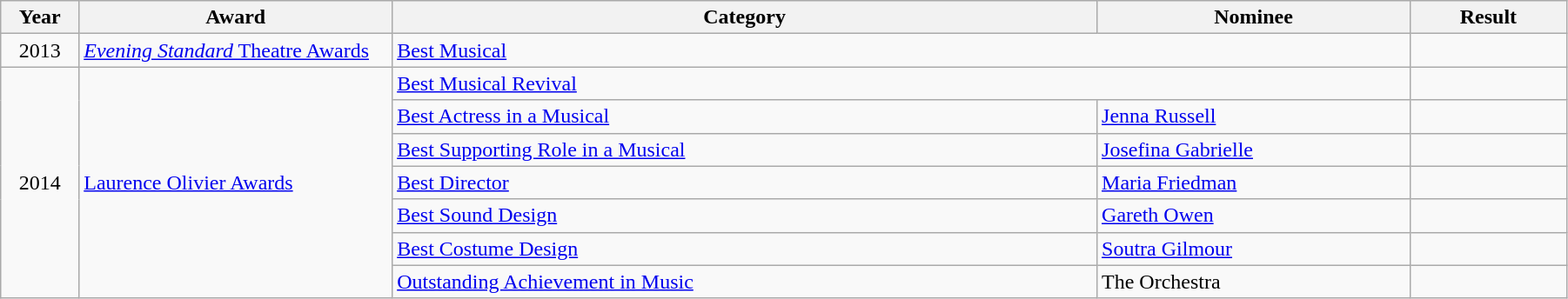<table class="wikitable" width="95%">
<tr>
<th width="5%">Year</th>
<th width="20%">Award</th>
<th width="45%">Category</th>
<th width="20%">Nominee</th>
<th width="10%">Result</th>
</tr>
<tr>
<td align="center">2013</td>
<td><a href='#'><em>Evening Standard</em> Theatre Awards</a></td>
<td colspan="2"><a href='#'>Best Musical</a></td>
<td></td>
</tr>
<tr>
<td rowspan="7" align="center">2014</td>
<td rowspan="7"><a href='#'>Laurence Olivier Awards</a></td>
<td colspan="2"><a href='#'>Best Musical Revival</a></td>
<td></td>
</tr>
<tr>
<td><a href='#'>Best Actress in a Musical</a></td>
<td><a href='#'>Jenna Russell</a></td>
<td></td>
</tr>
<tr>
<td><a href='#'>Best Supporting Role in a Musical</a></td>
<td><a href='#'>Josefina Gabrielle</a></td>
<td></td>
</tr>
<tr>
<td><a href='#'>Best Director</a></td>
<td><a href='#'>Maria Friedman</a></td>
<td></td>
</tr>
<tr>
<td><a href='#'>Best Sound Design</a></td>
<td><a href='#'>Gareth Owen</a></td>
<td></td>
</tr>
<tr>
<td><a href='#'>Best Costume Design</a></td>
<td><a href='#'>Soutra Gilmour</a></td>
<td></td>
</tr>
<tr>
<td><a href='#'>Outstanding Achievement in Music</a></td>
<td>The Orchestra</td>
<td></td>
</tr>
</table>
